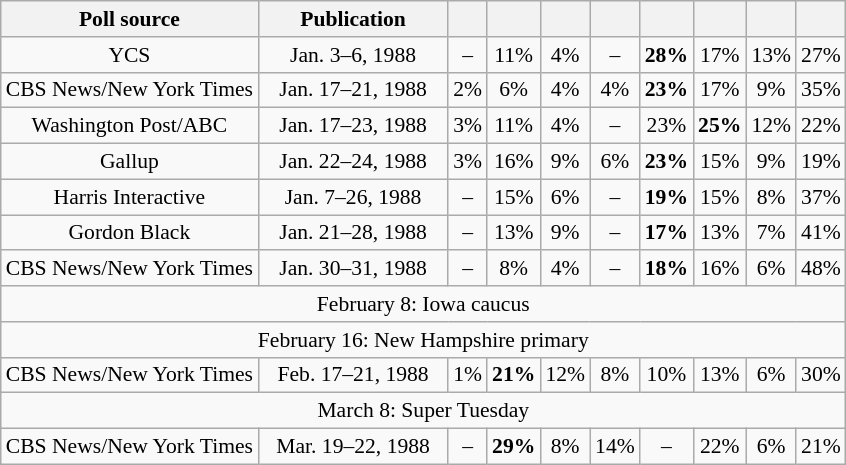<table class="wikitable" style="font-size:90%;text-align:center;">
<tr>
<th>Poll source</th>
<th style="width:120px;">Publication</th>
<th></th>
<th></th>
<th></th>
<th></th>
<th></th>
<th></th>
<th></th>
<th></th>
</tr>
<tr>
<td>YCS</td>
<td>Jan. 3–6, 1988</td>
<td>–</td>
<td>11%</td>
<td>4%</td>
<td>–</td>
<td><strong>28%</strong></td>
<td>17%</td>
<td>13%</td>
<td>27%</td>
</tr>
<tr>
<td>CBS News/New York Times</td>
<td>Jan. 17–21, 1988</td>
<td>2%</td>
<td>6%</td>
<td>4%</td>
<td>4%</td>
<td><strong>23%</strong></td>
<td>17%</td>
<td>9%</td>
<td>35%</td>
</tr>
<tr>
<td>Washington Post/ABC</td>
<td>Jan. 17–23, 1988</td>
<td>3%</td>
<td>11%</td>
<td>4%</td>
<td>–</td>
<td>23%</td>
<td><strong>25%</strong></td>
<td>12%</td>
<td>22%</td>
</tr>
<tr>
<td>Gallup</td>
<td>Jan. 22–24, 1988</td>
<td>3%</td>
<td>16%</td>
<td>9%</td>
<td>6%</td>
<td><strong>23%</strong></td>
<td>15%</td>
<td>9%</td>
<td>19%</td>
</tr>
<tr>
<td>Harris Interactive</td>
<td>Jan. 7–26, 1988</td>
<td>–</td>
<td>15%</td>
<td>6%</td>
<td>–</td>
<td><strong>19%</strong></td>
<td>15%</td>
<td>8%</td>
<td>37%</td>
</tr>
<tr>
<td>Gordon Black</td>
<td>Jan. 21–28, 1988</td>
<td>–</td>
<td>13%</td>
<td>9%</td>
<td>–</td>
<td><strong>17%</strong></td>
<td>13%</td>
<td>7%</td>
<td>41%</td>
</tr>
<tr>
<td>CBS News/New York Times</td>
<td>Jan. 30–31, 1988</td>
<td>–</td>
<td>8%</td>
<td>4%</td>
<td>–</td>
<td><strong>18%</strong></td>
<td>16%</td>
<td>6%</td>
<td>48%</td>
</tr>
<tr>
<td colspan="11">February 8: Iowa caucus</td>
</tr>
<tr>
<td colspan="11">February 16: New Hampshire primary</td>
</tr>
<tr>
<td>CBS News/New York Times</td>
<td>Feb. 17–21, 1988</td>
<td>1%</td>
<td><strong>21%</strong></td>
<td>12%</td>
<td>8%</td>
<td>10%</td>
<td>13%</td>
<td>6%</td>
<td>30%</td>
</tr>
<tr>
<td colspan="11">March 8: Super Tuesday</td>
</tr>
<tr>
<td>CBS News/New York Times</td>
<td>Mar. 19–22, 1988</td>
<td>–</td>
<td><strong>29%</strong></td>
<td>8%</td>
<td>14%</td>
<td>–</td>
<td>22%</td>
<td>6%</td>
<td>21%</td>
</tr>
</table>
